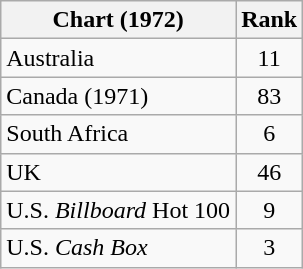<table class="wikitable sortable">
<tr>
<th align="left">Chart (1972)</th>
<th style="text-align:center;">Rank</th>
</tr>
<tr>
<td>Australia</td>
<td style="text-align:center;">11</td>
</tr>
<tr>
<td>Canada (1971)</td>
<td style="text-align:center;">83</td>
</tr>
<tr>
<td>South Africa </td>
<td align="center">6</td>
</tr>
<tr>
<td>UK</td>
<td style="text-align:center;">46</td>
</tr>
<tr>
<td>U.S. <em>Billboard</em> Hot 100</td>
<td style="text-align:center;">9</td>
</tr>
<tr>
<td>U.S. <em>Cash Box</em></td>
<td style="text-align:center;">3</td>
</tr>
</table>
